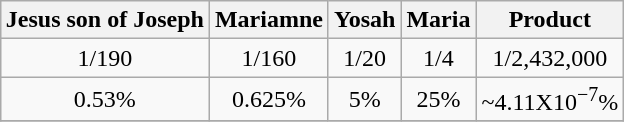<table class="wikitable" style="text-align: center;margin: 1em auto;" align="center">
<tr>
<th>Jesus son of Joseph</th>
<th>Mariamne</th>
<th>Yosah</th>
<th>Maria</th>
<th>Product</th>
</tr>
<tr>
<td>1/190</td>
<td>1/160</td>
<td>1/20</td>
<td>1/4</td>
<td>1/2,432,000</td>
</tr>
<tr>
<td>0.53%</td>
<td>0.625%</td>
<td>5%</td>
<td>25%</td>
<td>~4.11X10<sup>−7</sup>%</td>
</tr>
<tr>
</tr>
</table>
